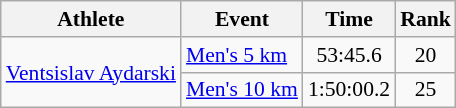<table class="wikitable" style="font-size:90%;">
<tr>
<th>Athlete</th>
<th>Event</th>
<th>Time</th>
<th>Rank</th>
</tr>
<tr align=center>
<td align=left rowspan=2><a href='#'>Ventsislav Aydarski</a></td>
<td align=left><a href='#'>Men's 5 km</a></td>
<td>53:45.6</td>
<td>20</td>
</tr>
<tr align=center>
<td align=left><a href='#'>Men's 10 km</a></td>
<td>1:50:00.2</td>
<td>25</td>
</tr>
</table>
